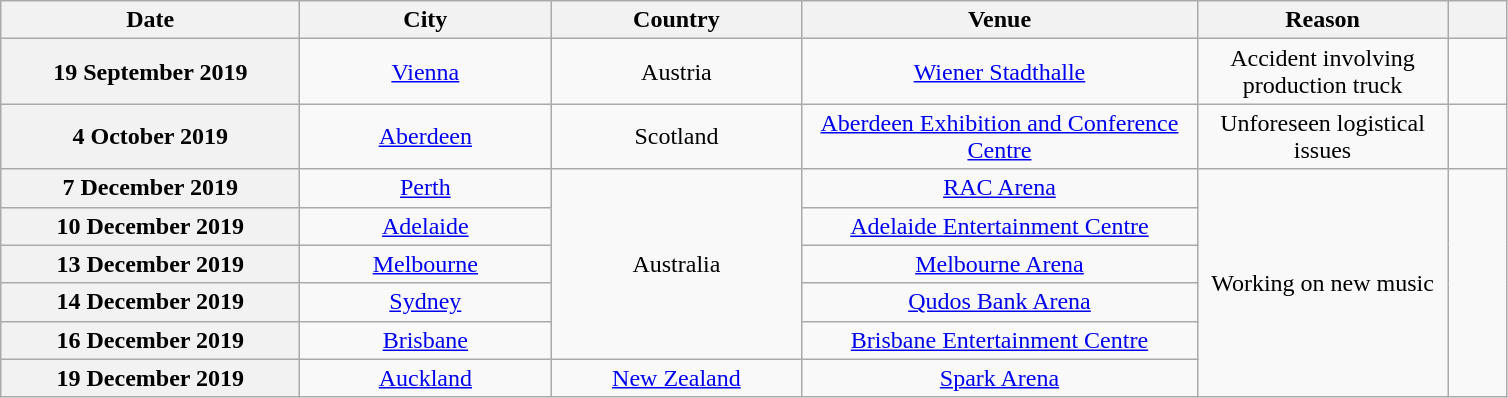<table class="wikitable plainrowheaders" style="text-align:center;">
<tr>
<th scope="col" style="width:12em;">Date</th>
<th scope="col" style="width:10em;">City</th>
<th scope="col" style="width:10em;">Country</th>
<th scope="col" style="width:16em;">Venue</th>
<th scope="col" style="width:10em;">Reason</th>
<th scope="col" style="width:2em;"></th>
</tr>
<tr>
<th scope="row">19 September 2019</th>
<td><a href='#'>Vienna</a></td>
<td>Austria</td>
<td><a href='#'>Wiener Stadthalle</a></td>
<td>Accident involving production truck</td>
<td></td>
</tr>
<tr>
<th scope="row">4 October 2019</th>
<td><a href='#'>Aberdeen</a></td>
<td>Scotland</td>
<td><a href='#'>Aberdeen Exhibition and Conference Centre</a></td>
<td>Unforeseen logistical issues</td>
<td></td>
</tr>
<tr>
<th scope="row">7 December 2019</th>
<td><a href='#'>Perth</a></td>
<td rowspan="5">Australia</td>
<td><a href='#'>RAC Arena</a></td>
<td rowspan="6">Working on new music</td>
<td rowspan="6"></td>
</tr>
<tr>
<th scope="row">10 December 2019</th>
<td><a href='#'>Adelaide</a></td>
<td><a href='#'>Adelaide Entertainment Centre</a></td>
</tr>
<tr>
<th scope="row">13 December 2019</th>
<td><a href='#'>Melbourne</a></td>
<td><a href='#'>Melbourne Arena</a></td>
</tr>
<tr>
<th scope="row">14 December 2019</th>
<td><a href='#'>Sydney</a></td>
<td><a href='#'>Qudos Bank Arena</a></td>
</tr>
<tr>
<th scope="row">16 December 2019</th>
<td><a href='#'>Brisbane</a></td>
<td><a href='#'>Brisbane Entertainment Centre</a></td>
</tr>
<tr>
<th scope="row">19 December 2019</th>
<td><a href='#'>Auckland</a></td>
<td><a href='#'>New Zealand</a></td>
<td><a href='#'>Spark Arena</a></td>
</tr>
</table>
